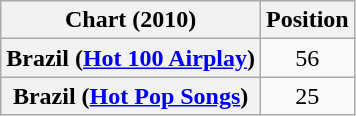<table class="wikitable sortable plainrowheaders" style="text-align:center">
<tr>
<th scope="col">Chart (2010)</th>
<th scope="col">Position</th>
</tr>
<tr>
<th scope="row">Brazil (<a href='#'>Hot 100 Airplay</a>)</th>
<td>56</td>
</tr>
<tr>
<th scope="row">Brazil (<a href='#'>Hot Pop Songs</a>)</th>
<td>25</td>
</tr>
</table>
